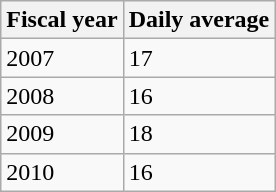<table class="wikitable">
<tr>
<th>Fiscal year</th>
<th>Daily average</th>
</tr>
<tr>
<td>2007</td>
<td>17</td>
</tr>
<tr>
<td>2008</td>
<td>16</td>
</tr>
<tr>
<td>2009</td>
<td>18</td>
</tr>
<tr>
<td>2010</td>
<td>16</td>
</tr>
</table>
